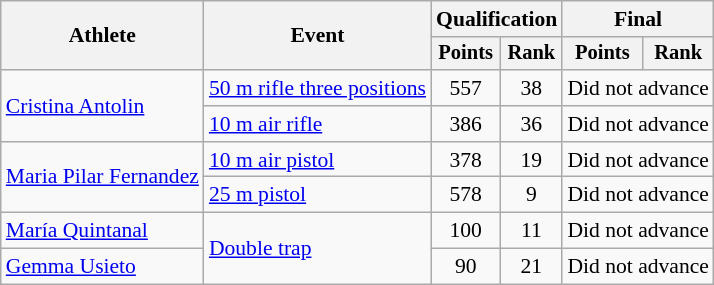<table class="wikitable" style="font-size:90%">
<tr>
<th rowspan="2">Athlete</th>
<th rowspan="2">Event</th>
<th colspan=2>Qualification</th>
<th colspan=2>Final</th>
</tr>
<tr style="font-size:95%">
<th>Points</th>
<th>Rank</th>
<th>Points</th>
<th>Rank</th>
</tr>
<tr align=center>
<td align=left rowspan=2><a href='#'>Cristina Antolin</a></td>
<td align=left><a href='#'>50 m rifle three positions</a></td>
<td>557</td>
<td>38</td>
<td colspan=2>Did not advance</td>
</tr>
<tr align=center>
<td align=left><a href='#'>10 m air rifle</a></td>
<td>386</td>
<td>36</td>
<td colspan=2>Did not advance</td>
</tr>
<tr align=center>
<td align=left rowspan=2><a href='#'>Maria Pilar Fernandez</a></td>
<td align=left><a href='#'>10 m air pistol</a></td>
<td>378</td>
<td>19</td>
<td colspan=2>Did not advance</td>
</tr>
<tr align=center>
<td align=left><a href='#'>25 m pistol</a></td>
<td>578</td>
<td>9</td>
<td colspan=2>Did not advance</td>
</tr>
<tr align=center>
<td align=left><a href='#'>María Quintanal</a></td>
<td align=left rowspan=2><a href='#'>Double trap</a></td>
<td>100</td>
<td>11</td>
<td colspan=2>Did not advance</td>
</tr>
<tr align=center>
<td align=left><a href='#'>Gemma Usieto</a></td>
<td>90</td>
<td>21</td>
<td colspan=2>Did not advance</td>
</tr>
</table>
